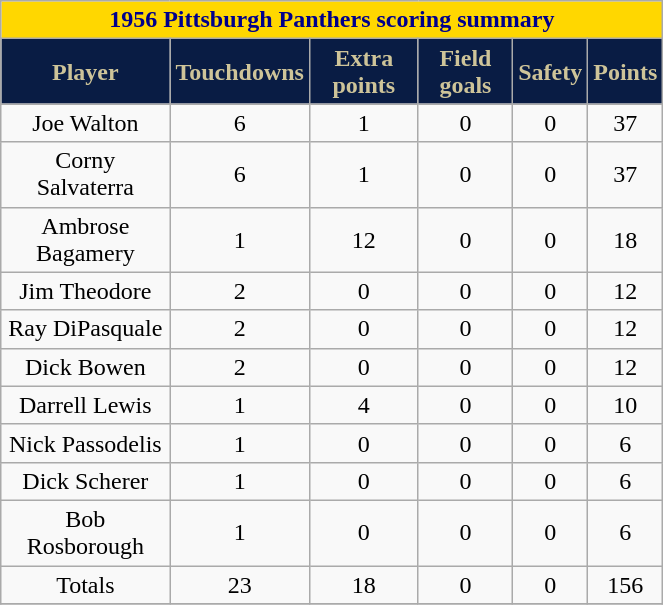<table class="wikitable" width="35%">
<tr>
<th colspan="10" style="background:gold; color:darkblue; text-align: center;"><strong>1956 Pittsburgh Panthers scoring summary</strong></th>
</tr>
<tr align="center"  style="background:#091C44;color:#CEC499;">
<td><strong>Player</strong></td>
<td><strong>Touchdowns</strong></td>
<td><strong>Extra points</strong></td>
<td><strong>Field goals</strong></td>
<td><strong>Safety</strong></td>
<td><strong>Points</strong></td>
</tr>
<tr align="center" bgcolor="">
<td>Joe Walton</td>
<td>6</td>
<td>1</td>
<td>0</td>
<td>0</td>
<td>37</td>
</tr>
<tr align="center" bgcolor="">
<td>Corny Salvaterra</td>
<td>6</td>
<td>1</td>
<td>0</td>
<td>0</td>
<td>37</td>
</tr>
<tr align="center" bgcolor="">
<td>Ambrose Bagamery</td>
<td>1</td>
<td>12</td>
<td>0</td>
<td>0</td>
<td>18</td>
</tr>
<tr align="center" bgcolor="">
<td>Jim Theodore</td>
<td>2</td>
<td>0</td>
<td>0</td>
<td>0</td>
<td>12</td>
</tr>
<tr align="center" bgcolor="">
<td>Ray DiPasquale</td>
<td>2</td>
<td>0</td>
<td>0</td>
<td>0</td>
<td>12</td>
</tr>
<tr align="center" bgcolor="">
<td>Dick Bowen</td>
<td>2</td>
<td>0</td>
<td>0</td>
<td>0</td>
<td>12</td>
</tr>
<tr align="center" bgcolor="">
<td>Darrell Lewis</td>
<td>1</td>
<td>4</td>
<td>0</td>
<td>0</td>
<td>10</td>
</tr>
<tr align="center" bgcolor="">
<td>Nick Passodelis</td>
<td>1</td>
<td>0</td>
<td>0</td>
<td>0</td>
<td>6</td>
</tr>
<tr align="center" bgcolor="">
<td>Dick Scherer</td>
<td>1</td>
<td>0</td>
<td>0</td>
<td>0</td>
<td>6</td>
</tr>
<tr align="center" bgcolor="">
<td>Bob Rosborough</td>
<td>1</td>
<td>0</td>
<td>0</td>
<td>0</td>
<td>6</td>
</tr>
<tr align="center" bgcolor="">
<td>Totals</td>
<td>23</td>
<td>18</td>
<td>0</td>
<td>0</td>
<td>156</td>
</tr>
<tr align="center" bgcolor="">
</tr>
</table>
